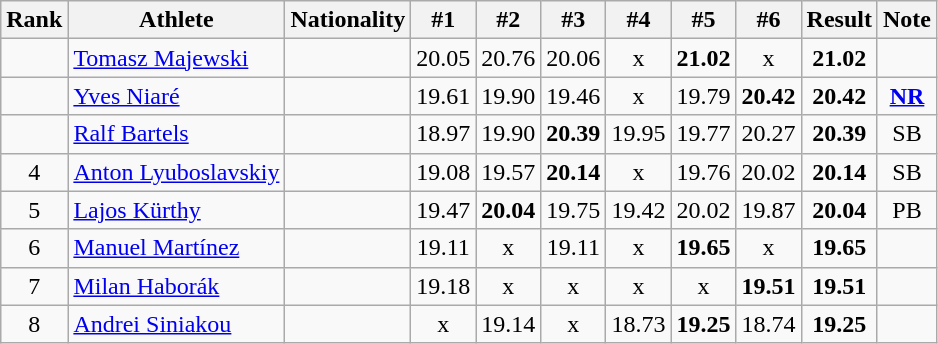<table class="wikitable sortable" style="text-align:center">
<tr>
<th>Rank</th>
<th>Athlete</th>
<th>Nationality</th>
<th>#1</th>
<th>#2</th>
<th>#3</th>
<th>#4</th>
<th>#5</th>
<th>#6</th>
<th>Result</th>
<th>Note</th>
</tr>
<tr>
<td></td>
<td align=left><a href='#'>Tomasz Majewski</a></td>
<td align=left></td>
<td>20.05</td>
<td>20.76</td>
<td>20.06</td>
<td>x</td>
<td><strong>21.02</strong></td>
<td>x</td>
<td><strong>21.02</strong></td>
<td></td>
</tr>
<tr>
<td></td>
<td align=left><a href='#'>Yves Niaré</a></td>
<td align=left></td>
<td>19.61</td>
<td>19.90</td>
<td>19.46</td>
<td>x</td>
<td>19.79</td>
<td><strong>20.42</strong></td>
<td><strong>20.42</strong></td>
<td><strong><a href='#'>NR</a></strong></td>
</tr>
<tr>
<td></td>
<td align=left><a href='#'>Ralf Bartels</a></td>
<td align=left></td>
<td>18.97</td>
<td>19.90</td>
<td><strong>20.39</strong></td>
<td>19.95</td>
<td>19.77</td>
<td>20.27</td>
<td><strong>20.39</strong></td>
<td>SB</td>
</tr>
<tr>
<td>4</td>
<td align=left><a href='#'>Anton Lyuboslavskiy</a></td>
<td align=left></td>
<td>19.08</td>
<td>19.57</td>
<td><strong>20.14</strong></td>
<td>x</td>
<td>19.76</td>
<td>20.02</td>
<td><strong>20.14</strong></td>
<td>SB</td>
</tr>
<tr>
<td>5</td>
<td align=left><a href='#'>Lajos Kürthy</a></td>
<td align=left></td>
<td>19.47</td>
<td><strong>20.04</strong></td>
<td>19.75</td>
<td>19.42</td>
<td>20.02</td>
<td>19.87</td>
<td><strong>20.04</strong></td>
<td>PB</td>
</tr>
<tr>
<td>6</td>
<td align=left><a href='#'>Manuel Martínez</a></td>
<td align=left></td>
<td>19.11</td>
<td>x</td>
<td>19.11</td>
<td>x</td>
<td><strong>19.65</strong></td>
<td>x</td>
<td><strong>19.65</strong></td>
<td></td>
</tr>
<tr>
<td>7</td>
<td align=left><a href='#'>Milan Haborák</a></td>
<td align=left></td>
<td>19.18</td>
<td>x</td>
<td>x</td>
<td>x</td>
<td>x</td>
<td><strong>19.51</strong></td>
<td><strong>19.51</strong></td>
<td></td>
</tr>
<tr>
<td>8</td>
<td align=left><a href='#'>Andrei Siniakou</a></td>
<td align=left></td>
<td>x</td>
<td>19.14</td>
<td>x</td>
<td>18.73</td>
<td><strong>19.25</strong></td>
<td>18.74</td>
<td><strong>19.25</strong></td>
<td></td>
</tr>
</table>
